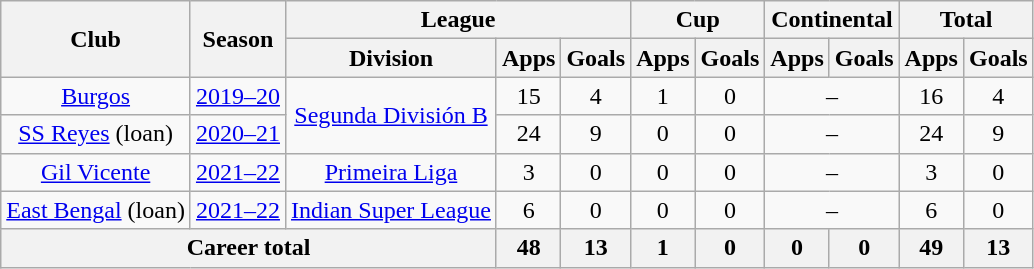<table class="wikitable" style="text-align: center;">
<tr>
<th rowspan="2">Club</th>
<th rowspan="2">Season</th>
<th colspan="3">League</th>
<th colspan="2">Cup</th>
<th colspan="2">Continental</th>
<th colspan="2">Total</th>
</tr>
<tr>
<th>Division</th>
<th>Apps</th>
<th>Goals</th>
<th>Apps</th>
<th>Goals</th>
<th>Apps</th>
<th>Goals</th>
<th>Apps</th>
<th>Goals</th>
</tr>
<tr>
<td rowspan="1"><a href='#'>Burgos</a></td>
<td><a href='#'>2019–20</a></td>
<td rowspan="2"><a href='#'>Segunda División B</a></td>
<td>15</td>
<td>4</td>
<td>1</td>
<td>0</td>
<td colspan="2">–</td>
<td>16</td>
<td>4</td>
</tr>
<tr>
<td rowspan="1"><a href='#'>SS Reyes</a> (loan)</td>
<td><a href='#'>2020–21</a></td>
<td>24</td>
<td>9</td>
<td>0</td>
<td>0</td>
<td colspan="2">–</td>
<td>24</td>
<td>9</td>
</tr>
<tr>
<td rowspan="1"><a href='#'>Gil Vicente</a></td>
<td><a href='#'>2021–22</a></td>
<td rowspan="1"><a href='#'>Primeira Liga</a></td>
<td>3</td>
<td>0</td>
<td>0</td>
<td>0</td>
<td colspan="2">–</td>
<td>3</td>
<td>0</td>
</tr>
<tr>
<td rowspan="1"><a href='#'>East Bengal</a> (loan)</td>
<td><a href='#'>2021–22</a></td>
<td rowspan="1"><a href='#'>Indian Super League</a></td>
<td>6</td>
<td>0</td>
<td>0</td>
<td>0</td>
<td colspan="2">–</td>
<td>6</td>
<td>0</td>
</tr>
<tr>
<th colspan="3">Career total</th>
<th>48</th>
<th>13</th>
<th>1</th>
<th>0</th>
<th>0</th>
<th>0</th>
<th>49</th>
<th>13</th>
</tr>
</table>
